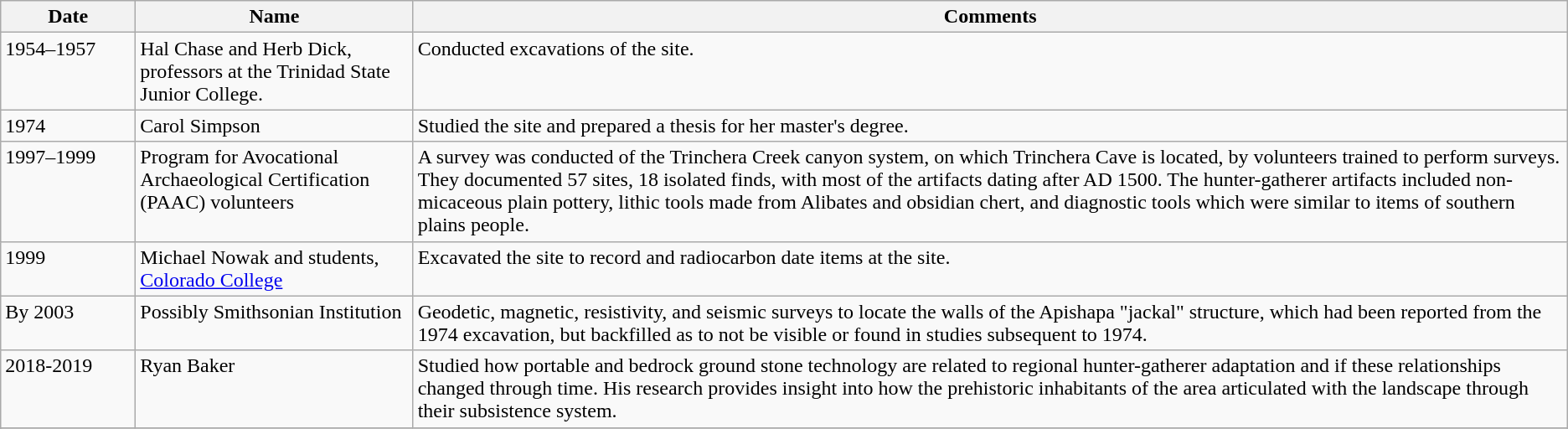<table class="wikitable">
<tr>
<th scope="col" width="100">Date</th>
<th scope="col">Name</th>
<th scope="col">Comments</th>
</tr>
<tr valign="top">
<td>1954–1957</td>
<td>Hal Chase and Herb Dick,<br>professors at the Trinidad State Junior College.</td>
<td>Conducted excavations of the site.</td>
</tr>
<tr valign="top">
<td>1974</td>
<td>Carol Simpson</td>
<td>Studied the site and prepared a thesis for her master's degree.</td>
</tr>
<tr valign="top">
<td>1997–1999</td>
<td>Program for Avocational Archaeological Certification (PAAC) volunteers</td>
<td>A survey was conducted of the Trinchera Creek canyon system, on which Trinchera Cave is located, by volunteers trained to perform surveys.  They documented 57 sites, 18 isolated finds, with most of the artifacts dating after AD 1500.  The hunter-gatherer artifacts included non-micaceous plain pottery, lithic tools made from Alibates and obsidian chert, and diagnostic tools which were similar to items of southern plains people.</td>
</tr>
<tr valign="top">
<td>1999</td>
<td>Michael Nowak and students,<br><a href='#'>Colorado College</a></td>
<td>Excavated the site to record and radiocarbon date items at the site.</td>
</tr>
<tr valign="top">
<td>By 2003</td>
<td>Possibly Smithsonian Institution</td>
<td>Geodetic, magnetic, resistivity, and seismic surveys to locate the walls of the Apishapa "jackal" structure, which had been reported from the 1974 excavation, but backfilled as to not be visible or found in studies subsequent to 1974.</td>
</tr>
<tr valign="top">
<td>2018-2019</td>
<td>Ryan Baker</td>
<td>Studied how portable and bedrock ground stone technology are related to regional hunter-gatherer adaptation and if these relationships changed through time. His research provides insight into how the prehistoric inhabitants of the area articulated with the landscape through their subsistence system.</td>
</tr>
<tr valign="top">
</tr>
<tr>
</tr>
</table>
